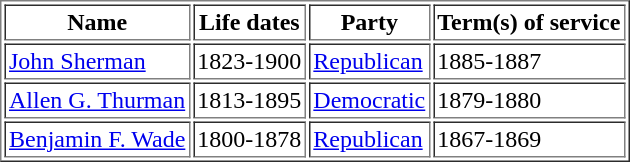<table table border="1" cellpadding="2">
<tr>
<th>Name</th>
<th>Life dates</th>
<th>Party</th>
<th>Term(s) of service</th>
</tr>
<tr>
<td><a href='#'>John Sherman</a></td>
<td>1823-1900</td>
<td><a href='#'>Republican</a></td>
<td>1885-1887</td>
</tr>
<tr>
<td><a href='#'>Allen G. Thurman</a></td>
<td>1813-1895</td>
<td><a href='#'>Democratic</a></td>
<td>1879-1880</td>
</tr>
<tr>
<td><a href='#'>Benjamin F. Wade</a></td>
<td>1800-1878</td>
<td><a href='#'>Republican</a></td>
<td>1867-1869</td>
</tr>
</table>
